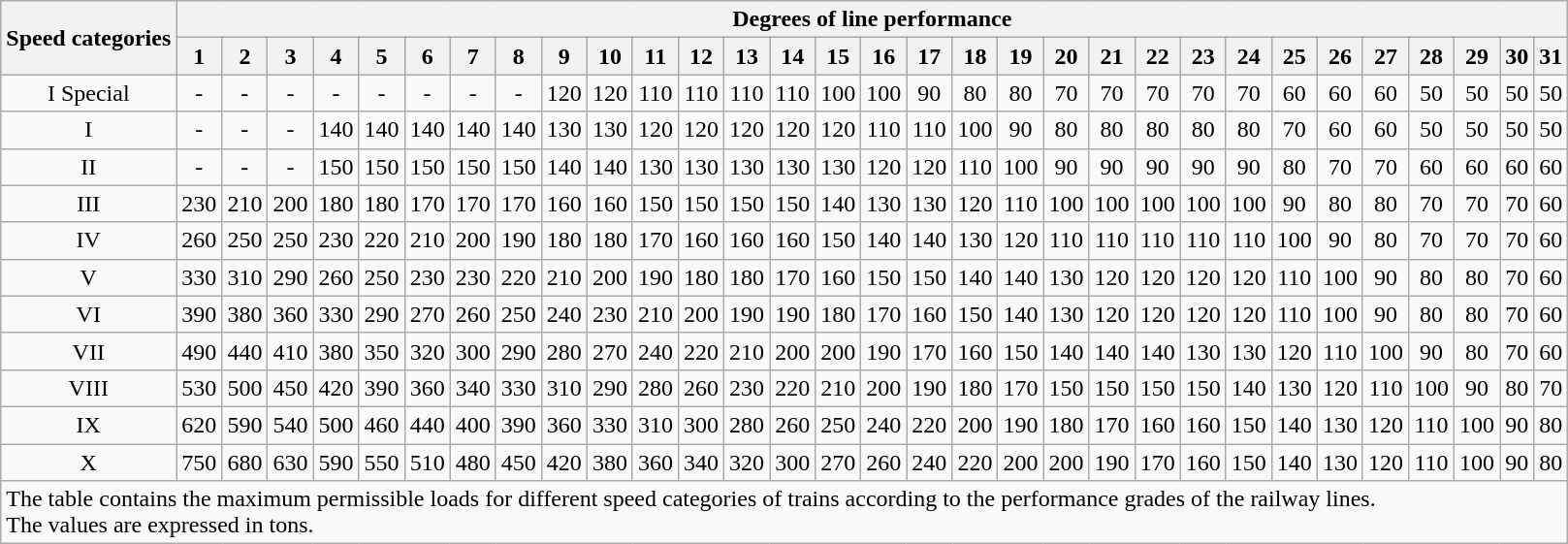<table class="wikitable">
<tr>
<th rowspan="2">Speed categories</th>
<th colspan="31">Degrees of line performance</th>
</tr>
<tr>
<th>1</th>
<th>2</th>
<th>3</th>
<th>4</th>
<th>5</th>
<th>6</th>
<th>7</th>
<th>8</th>
<th>9</th>
<th>10</th>
<th>11</th>
<th>12</th>
<th>13</th>
<th>14</th>
<th>15</th>
<th>16</th>
<th>17</th>
<th>18</th>
<th>19</th>
<th>20</th>
<th>21</th>
<th>22</th>
<th>23</th>
<th>24</th>
<th>25</th>
<th>26</th>
<th>27</th>
<th>28</th>
<th>29</th>
<th>30</th>
<th>31</th>
</tr>
<tr style="text-align:center">
<td>I Special</td>
<td>-</td>
<td>-</td>
<td>-</td>
<td>-</td>
<td>-</td>
<td>-</td>
<td>-</td>
<td>-</td>
<td>120</td>
<td>120</td>
<td>110</td>
<td>110</td>
<td>110</td>
<td>110</td>
<td>100</td>
<td>100</td>
<td>90</td>
<td>80</td>
<td>80</td>
<td>70</td>
<td>70</td>
<td>70</td>
<td>70</td>
<td>70</td>
<td>60</td>
<td>60</td>
<td>60</td>
<td>50</td>
<td>50</td>
<td>50</td>
<td>50</td>
</tr>
<tr style="text-align:center">
<td>I</td>
<td>-</td>
<td>-</td>
<td>-</td>
<td>140</td>
<td>140</td>
<td>140</td>
<td>140</td>
<td>140</td>
<td>130</td>
<td>130</td>
<td>120</td>
<td>120</td>
<td>120</td>
<td>120</td>
<td>120</td>
<td>110</td>
<td>110</td>
<td>100</td>
<td>90</td>
<td>80</td>
<td>80</td>
<td>80</td>
<td>80</td>
<td>80</td>
<td>70</td>
<td>60</td>
<td>60</td>
<td>50</td>
<td>50</td>
<td>50</td>
<td>50</td>
</tr>
<tr style="text-align:center">
<td>II</td>
<td>-</td>
<td>-</td>
<td>-</td>
<td>150</td>
<td>150</td>
<td>150</td>
<td>150</td>
<td>150</td>
<td>140</td>
<td>140</td>
<td>130</td>
<td>130</td>
<td>130</td>
<td>130</td>
<td>130</td>
<td>120</td>
<td>120</td>
<td>110</td>
<td>100</td>
<td>90</td>
<td>90</td>
<td>90</td>
<td>90</td>
<td>90</td>
<td>80</td>
<td>70</td>
<td>70</td>
<td>60</td>
<td>60</td>
<td>60</td>
<td>60</td>
</tr>
<tr style="text-align:center">
<td>III</td>
<td>230</td>
<td>210</td>
<td>200</td>
<td>180</td>
<td>180</td>
<td>170</td>
<td>170</td>
<td>170</td>
<td>160</td>
<td>160</td>
<td>150</td>
<td>150</td>
<td>150</td>
<td>150</td>
<td>140</td>
<td>130</td>
<td>130</td>
<td>120</td>
<td>110</td>
<td>100</td>
<td>100</td>
<td>100</td>
<td>100</td>
<td>100</td>
<td>90</td>
<td>80</td>
<td>80</td>
<td>70</td>
<td>70</td>
<td>70</td>
<td>60</td>
</tr>
<tr style="text-align:center">
<td>IV</td>
<td>260</td>
<td>250</td>
<td>250</td>
<td>230</td>
<td>220</td>
<td>210</td>
<td>200</td>
<td>190</td>
<td>180</td>
<td>180</td>
<td>170</td>
<td>160</td>
<td>160</td>
<td>160</td>
<td>150</td>
<td>140</td>
<td>140</td>
<td>130</td>
<td>120</td>
<td>110</td>
<td>110</td>
<td>110</td>
<td>110</td>
<td>110</td>
<td>100</td>
<td>90</td>
<td>80</td>
<td>70</td>
<td>70</td>
<td>70</td>
<td>60</td>
</tr>
<tr style="text-align:center">
<td>V</td>
<td>330</td>
<td>310</td>
<td>290</td>
<td>260</td>
<td>250</td>
<td>230</td>
<td>230</td>
<td>220</td>
<td>210</td>
<td>200</td>
<td>190</td>
<td>180</td>
<td>180</td>
<td>170</td>
<td>160</td>
<td>150</td>
<td>150</td>
<td>140</td>
<td>140</td>
<td>130</td>
<td>120</td>
<td>120</td>
<td>120</td>
<td>120</td>
<td>110</td>
<td>100</td>
<td>90</td>
<td>80</td>
<td>80</td>
<td>70</td>
<td>60</td>
</tr>
<tr style="text-align:center">
<td>VI</td>
<td>390</td>
<td>380</td>
<td>360</td>
<td>330</td>
<td>290</td>
<td>270</td>
<td>260</td>
<td>250</td>
<td>240</td>
<td>230</td>
<td>210</td>
<td>200</td>
<td>190</td>
<td>190</td>
<td>180</td>
<td>170</td>
<td>160</td>
<td>150</td>
<td>140</td>
<td>130</td>
<td>120</td>
<td>120</td>
<td>120</td>
<td>120</td>
<td>110</td>
<td>100</td>
<td>90</td>
<td>80</td>
<td>80</td>
<td>70</td>
<td>60</td>
</tr>
<tr style="text-align:center">
<td>VII</td>
<td>490</td>
<td>440</td>
<td>410</td>
<td>380</td>
<td>350</td>
<td>320</td>
<td>300</td>
<td>290</td>
<td>280</td>
<td>270</td>
<td>240</td>
<td>220</td>
<td>210</td>
<td>200</td>
<td>200</td>
<td>190</td>
<td>170</td>
<td>160</td>
<td>150</td>
<td>140</td>
<td>140</td>
<td>140</td>
<td>130</td>
<td>130</td>
<td>120</td>
<td>110</td>
<td>100</td>
<td>90</td>
<td>80</td>
<td>70</td>
<td>60</td>
</tr>
<tr style="text-align:center">
<td>VIII</td>
<td>530</td>
<td>500</td>
<td>450</td>
<td>420</td>
<td>390</td>
<td>360</td>
<td>340</td>
<td>330</td>
<td>310</td>
<td>290</td>
<td>280</td>
<td>260</td>
<td>230</td>
<td>220</td>
<td>210</td>
<td>200</td>
<td>190</td>
<td>180</td>
<td>170</td>
<td>150</td>
<td>150</td>
<td>150</td>
<td>150</td>
<td>140</td>
<td>130</td>
<td>120</td>
<td>110</td>
<td>100</td>
<td>90</td>
<td>80</td>
<td>70</td>
</tr>
<tr style="text-align:center">
<td>IX</td>
<td>620</td>
<td>590</td>
<td>540</td>
<td>500</td>
<td>460</td>
<td>440</td>
<td>400</td>
<td>390</td>
<td>360</td>
<td>330</td>
<td>310</td>
<td>300</td>
<td>280</td>
<td>260</td>
<td>250</td>
<td>240</td>
<td>220</td>
<td>200</td>
<td>190</td>
<td>180</td>
<td>170</td>
<td>160</td>
<td>160</td>
<td>150</td>
<td>140</td>
<td>130</td>
<td>120</td>
<td>110</td>
<td>100</td>
<td>90</td>
<td>80</td>
</tr>
<tr style="text-align:center">
<td>X</td>
<td>750</td>
<td>680</td>
<td>630</td>
<td>590</td>
<td>550</td>
<td>510</td>
<td>480</td>
<td>450</td>
<td>420</td>
<td>380</td>
<td>360</td>
<td>340</td>
<td>320</td>
<td>300</td>
<td>270</td>
<td>260</td>
<td>240</td>
<td>220</td>
<td>200</td>
<td>200</td>
<td>190</td>
<td>170</td>
<td>160</td>
<td>150</td>
<td>140</td>
<td>130</td>
<td>120</td>
<td>110</td>
<td>100</td>
<td>90</td>
<td>80</td>
</tr>
<tr>
<td colspan="32">The table contains the maximum permissible loads for different speed categories of trains according to the performance grades of the railway lines.<br>The values are expressed in tons.</td>
</tr>
</table>
